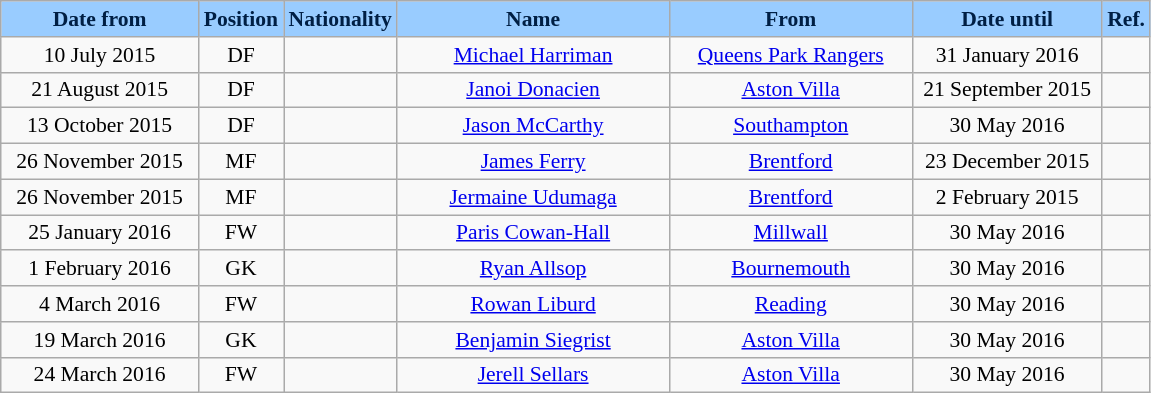<table class="wikitable"  style="text-align:center; font-size:90%; ">
<tr>
<th style="background:#99CCFF; color:#001F44; width:125px;">Date from</th>
<th style="background:#99CCFF; color:#001F44; width:50px;">Position</th>
<th style="background:#99CCFF; color:#001F44; width:50px;">Nationality</th>
<th style="background:#99CCFF; color:#001F44; width:175px;">Name</th>
<th style="background:#99CCFF; color:#001F44; width:155px;">From</th>
<th style="background:#99CCFF; color:#001F44; width:120px;">Date until</th>
<th style="background:#99CCFF; color:#001F44; width:25px;">Ref.</th>
</tr>
<tr>
<td>10 July 2015</td>
<td>DF</td>
<td></td>
<td><a href='#'>Michael Harriman</a></td>
<td><a href='#'>Queens Park Rangers</a></td>
<td>31 January 2016</td>
<td></td>
</tr>
<tr>
<td>21 August 2015</td>
<td>DF</td>
<td></td>
<td><a href='#'>Janoi Donacien</a></td>
<td><a href='#'>Aston Villa</a></td>
<td>21 September 2015</td>
<td></td>
</tr>
<tr>
<td>13 October 2015</td>
<td>DF</td>
<td></td>
<td><a href='#'>Jason McCarthy</a></td>
<td><a href='#'>Southampton</a></td>
<td>30 May 2016</td>
<td></td>
</tr>
<tr>
<td>26 November 2015</td>
<td>MF</td>
<td></td>
<td><a href='#'>James Ferry</a></td>
<td><a href='#'>Brentford</a></td>
<td>23 December 2015</td>
<td></td>
</tr>
<tr>
<td>26 November 2015</td>
<td>MF</td>
<td></td>
<td><a href='#'>Jermaine Udumaga</a></td>
<td><a href='#'>Brentford</a></td>
<td>2 February 2015</td>
<td></td>
</tr>
<tr>
<td>25 January 2016</td>
<td>FW</td>
<td></td>
<td><a href='#'>Paris Cowan-Hall</a></td>
<td><a href='#'>Millwall</a></td>
<td>30 May 2016</td>
<td></td>
</tr>
<tr>
<td>1 February 2016</td>
<td>GK</td>
<td></td>
<td><a href='#'>Ryan Allsop</a></td>
<td><a href='#'>Bournemouth</a></td>
<td>30 May 2016</td>
<td></td>
</tr>
<tr>
<td>4 March 2016</td>
<td>FW</td>
<td></td>
<td><a href='#'>Rowan Liburd</a></td>
<td><a href='#'>Reading</a></td>
<td>30 May 2016</td>
<td></td>
</tr>
<tr>
<td>19 March 2016</td>
<td>GK</td>
<td></td>
<td><a href='#'>Benjamin Siegrist</a></td>
<td><a href='#'>Aston Villa</a></td>
<td>30 May 2016</td>
<td></td>
</tr>
<tr>
<td>24 March 2016</td>
<td>FW</td>
<td></td>
<td><a href='#'>Jerell Sellars</a></td>
<td><a href='#'>Aston Villa</a></td>
<td>30 May 2016</td>
<td></td>
</tr>
</table>
